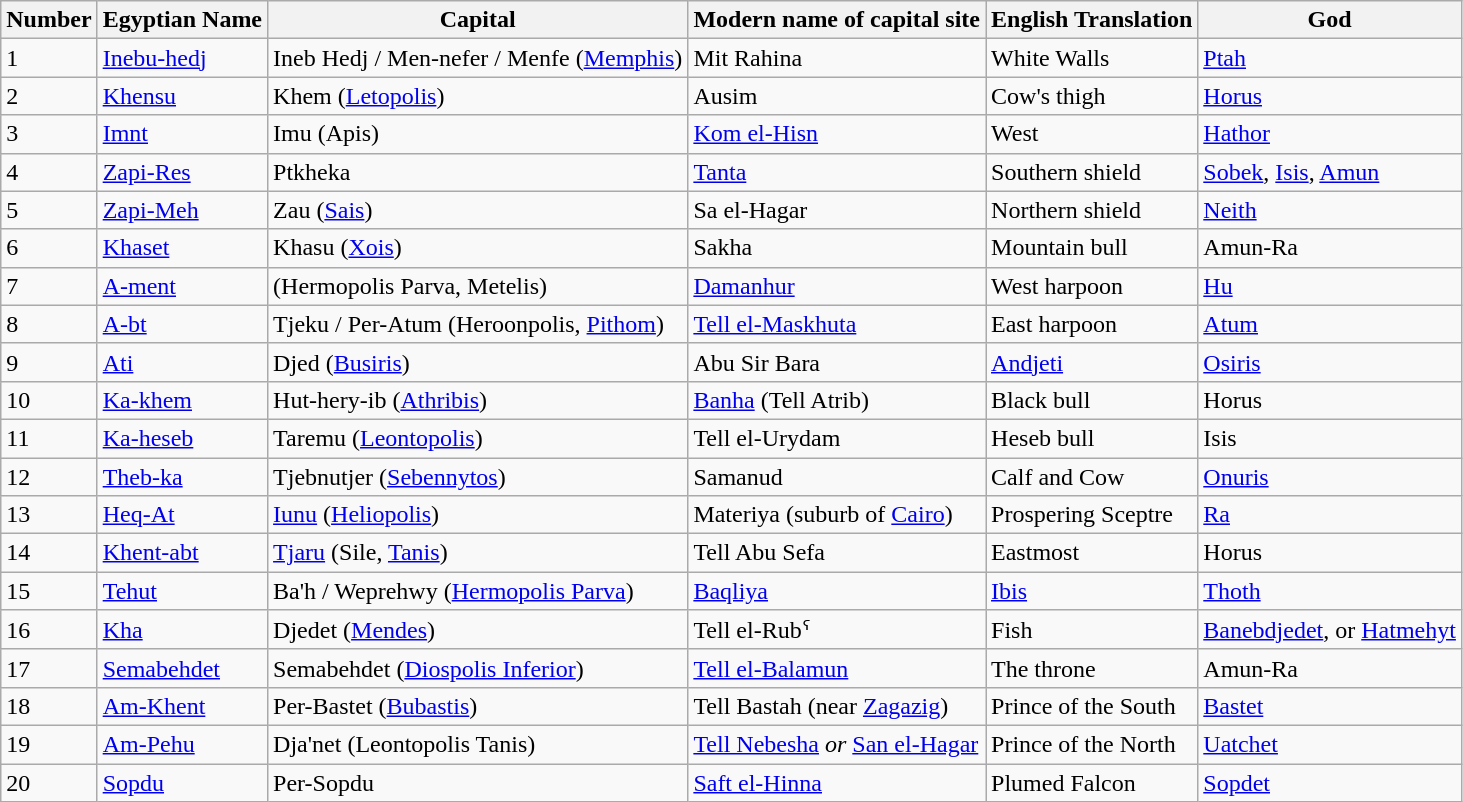<table class="wikitable">
<tr>
<th>Number</th>
<th>Egyptian Name</th>
<th>Capital</th>
<th>Modern name of capital site</th>
<th>English Translation</th>
<th>God</th>
</tr>
<tr>
<td>1</td>
<td><a href='#'>Inebu-hedj</a></td>
<td>Ineb Hedj / Men-nefer / Menfe (<a href='#'>Memphis</a>)</td>
<td>Mit Rahina</td>
<td>White Walls</td>
<td><a href='#'>Ptah</a></td>
</tr>
<tr>
<td>2</td>
<td><a href='#'>Khensu</a></td>
<td>Khem (<a href='#'>Letopolis</a>)</td>
<td>Ausim</td>
<td>Cow's thigh</td>
<td><a href='#'>Horus</a></td>
</tr>
<tr>
<td>3</td>
<td><a href='#'>Imnt</a></td>
<td>Imu (Apis)</td>
<td><a href='#'>Kom el-Hisn</a></td>
<td>West</td>
<td><a href='#'>Hathor</a></td>
</tr>
<tr>
<td>4</td>
<td><a href='#'>Zapi-Res</a></td>
<td>Ptkheka</td>
<td><a href='#'>Tanta</a></td>
<td>Southern shield</td>
<td><a href='#'>Sobek</a>, <a href='#'>Isis</a>, <a href='#'>Amun</a></td>
</tr>
<tr>
<td>5</td>
<td><a href='#'>Zapi-Meh</a></td>
<td>Zau (<a href='#'>Sais</a>)</td>
<td>Sa el-Hagar</td>
<td>Northern shield</td>
<td><a href='#'>Neith</a></td>
</tr>
<tr>
<td>6</td>
<td><a href='#'>Khaset</a></td>
<td>Khasu (<a href='#'>Xois</a>)</td>
<td>Sakha</td>
<td>Mountain bull</td>
<td>Amun-Ra</td>
</tr>
<tr>
<td>7</td>
<td><a href='#'>A-ment</a></td>
<td>(Hermopolis Parva, Metelis)</td>
<td><a href='#'>Damanhur</a></td>
<td>West harpoon</td>
<td><a href='#'>Hu</a></td>
</tr>
<tr>
<td>8</td>
<td><a href='#'>A-bt</a></td>
<td>Tjeku / Per-Atum (Heroonpolis, <a href='#'>Pithom</a>)</td>
<td><a href='#'>Tell el-Maskhuta</a></td>
<td>East harpoon</td>
<td><a href='#'>Atum</a></td>
</tr>
<tr>
<td>9</td>
<td><a href='#'>Ati</a></td>
<td>Djed (<a href='#'>Busiris</a>)</td>
<td>Abu Sir Bara</td>
<td><a href='#'>Andjeti</a></td>
<td><a href='#'>Osiris</a></td>
</tr>
<tr>
<td>10</td>
<td><a href='#'>Ka-khem</a></td>
<td>Hut-hery-ib (<a href='#'>Athribis</a>)</td>
<td><a href='#'>Banha</a> (Tell Atrib)</td>
<td>Black bull</td>
<td>Horus</td>
</tr>
<tr>
<td>11</td>
<td><a href='#'>Ka-heseb</a></td>
<td>Taremu (<a href='#'>Leontopolis</a>)</td>
<td>Tell el-Urydam</td>
<td>Heseb bull</td>
<td>Isis</td>
</tr>
<tr>
<td>12</td>
<td><a href='#'>Theb-ka</a></td>
<td>Tjebnutjer (<a href='#'>Sebennytos</a>)</td>
<td>Samanud</td>
<td>Calf and Cow</td>
<td><a href='#'>Onuris</a></td>
</tr>
<tr>
<td>13</td>
<td><a href='#'>Heq-At</a></td>
<td><a href='#'>Iunu</a> (<a href='#'>Heliopolis</a>)</td>
<td>Materiya (suburb of <a href='#'>Cairo</a>)</td>
<td>Prospering Sceptre</td>
<td><a href='#'>Ra</a></td>
</tr>
<tr>
<td>14</td>
<td><a href='#'>Khent-abt</a></td>
<td><a href='#'>Tjaru</a> (Sile, <a href='#'>Tanis</a>)</td>
<td>Tell Abu Sefa</td>
<td>Eastmost</td>
<td>Horus</td>
</tr>
<tr>
<td>15</td>
<td><a href='#'>Tehut</a></td>
<td>Ba'h / Weprehwy (<a href='#'>Hermopolis Parva</a>)</td>
<td><a href='#'>Baqliya</a></td>
<td><a href='#'>Ibis</a></td>
<td><a href='#'>Thoth</a></td>
</tr>
<tr>
<td>16</td>
<td><a href='#'>Kha</a></td>
<td>Djedet (<a href='#'>Mendes</a>)</td>
<td>Tell el-Rubˁ</td>
<td>Fish</td>
<td><a href='#'>Banebdjedet</a>, or <a href='#'>Hatmehyt</a></td>
</tr>
<tr>
<td>17</td>
<td><a href='#'>Semabehdet</a></td>
<td>Semabehdet (<a href='#'>Diospolis Inferior</a>)</td>
<td><a href='#'>Tell el-Balamun</a></td>
<td>The throne</td>
<td>Amun-Ra</td>
</tr>
<tr>
<td>18</td>
<td><a href='#'>Am-Khent</a></td>
<td>Per-Bastet (<a href='#'>Bubastis</a>)</td>
<td>Tell Bastah (near <a href='#'>Zagazig</a>)</td>
<td>Prince of the South</td>
<td><a href='#'>Bastet</a></td>
</tr>
<tr>
<td>19</td>
<td><a href='#'>Am-Pehu</a></td>
<td>Dja'net (Leontopolis Tanis)</td>
<td><a href='#'>Tell Nebesha</a> <em>or</em> <a href='#'>San el-Hagar</a></td>
<td>Prince of the North</td>
<td><a href='#'>Uatchet</a></td>
</tr>
<tr>
<td>20</td>
<td><a href='#'>Sopdu</a></td>
<td>Per-Sopdu</td>
<td><a href='#'>Saft el-Hinna</a></td>
<td>Plumed Falcon</td>
<td><a href='#'>Sopdet</a></td>
</tr>
</table>
